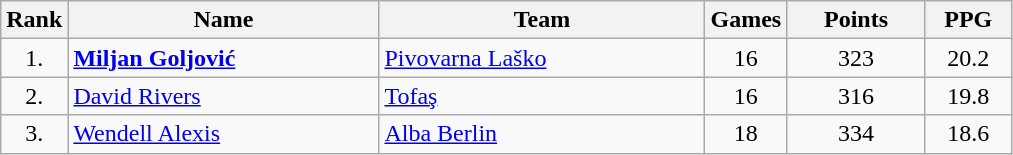<table | class="wikitable" style="text-align: center;">
<tr>
<th>Rank</th>
<th width=200>Name</th>
<th width=210>Team</th>
<th>Games</th>
<th width=85>Points</th>
<th width=50>PPG</th>
</tr>
<tr>
<td>1.</td>
<td align="left"> <strong><a href='#'>Miljan Goljović</a></strong></td>
<td align="left"> <a href='#'>Pivovarna Laško</a></td>
<td>16</td>
<td>323</td>
<td>20.2</td>
</tr>
<tr>
<td>2.</td>
<td align="left"> <a href='#'>David Rivers</a></td>
<td align="left"> <a href='#'>Tofaş</a></td>
<td>16</td>
<td>316</td>
<td>19.8</td>
</tr>
<tr>
<td>3.</td>
<td align="left"> <a href='#'>Wendell Alexis</a></td>
<td align="left"> <a href='#'>Alba Berlin</a></td>
<td>18</td>
<td>334</td>
<td>18.6</td>
</tr>
</table>
